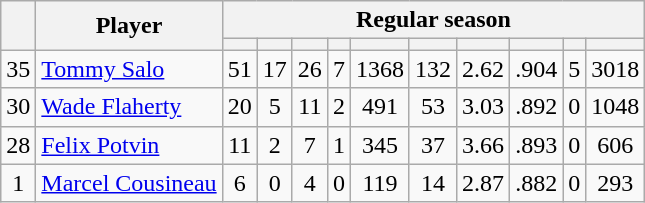<table class="wikitable plainrowheaders" style="text-align:center;">
<tr>
<th scope="col" rowspan="2"></th>
<th scope="col" rowspan="2">Player</th>
<th scope=colgroup colspan=10>Regular season</th>
</tr>
<tr>
<th scope="col"></th>
<th scope="col"></th>
<th scope="col"></th>
<th scope="col"></th>
<th scope="col"></th>
<th scope="col"></th>
<th scope="col"></th>
<th scope="col"></th>
<th scope="col"></th>
<th scope="col"></th>
</tr>
<tr>
<td scope="row">35</td>
<td align="left"><a href='#'>Tommy Salo</a></td>
<td>51</td>
<td>17</td>
<td>26</td>
<td>7</td>
<td>1368</td>
<td>132</td>
<td>2.62</td>
<td>.904</td>
<td>5</td>
<td>3018</td>
</tr>
<tr>
<td scope="row">30</td>
<td align="left"><a href='#'>Wade Flaherty</a></td>
<td>20</td>
<td>5</td>
<td>11</td>
<td>2</td>
<td>491</td>
<td>53</td>
<td>3.03</td>
<td>.892</td>
<td>0</td>
<td>1048</td>
</tr>
<tr>
<td scope="row">28</td>
<td align="left"><a href='#'>Felix Potvin</a></td>
<td>11</td>
<td>2</td>
<td>7</td>
<td>1</td>
<td>345</td>
<td>37</td>
<td>3.66</td>
<td>.893</td>
<td>0</td>
<td>606</td>
</tr>
<tr>
<td scope="row">1</td>
<td align="left"><a href='#'>Marcel Cousineau</a></td>
<td>6</td>
<td>0</td>
<td>4</td>
<td>0</td>
<td>119</td>
<td>14</td>
<td>2.87</td>
<td>.882</td>
<td>0</td>
<td>293</td>
</tr>
</table>
